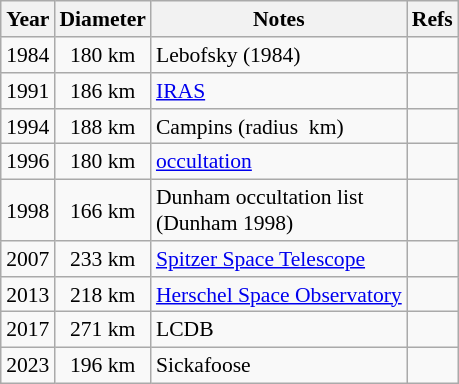<table class="wikitable" style="text-align:center; font-size: 0.9em; margin-left: 0.7em;" align=right>
<tr>
<th>Year</th>
<th>Diameter</th>
<th>Notes</th>
<th>Refs</th>
</tr>
<tr>
<td>1984</td>
<td>180 km</td>
<td align=left>Lebofsky (1984)</td>
<td></td>
</tr>
<tr>
<td>1991</td>
<td>186 km</td>
<td align=left><a href='#'>IRAS</a></td>
<td></td>
</tr>
<tr>
<td>1994</td>
<td>188 km</td>
<td align=left>Campins (radius  km)</td>
<td></td>
</tr>
<tr>
<td>1996</td>
<td>180 km</td>
<td align=left><a href='#'>occultation</a></td>
<td></td>
</tr>
<tr>
<td>1998</td>
<td>166 km</td>
<td align=left>Dunham occultation list<br>(Dunham 1998)</td>
<td></td>
</tr>
<tr>
<td>2007</td>
<td>233 km</td>
<td align=left><a href='#'>Spitzer Space Telescope</a></td>
<td></td>
</tr>
<tr>
<td>2013</td>
<td>218 km</td>
<td align=left><a href='#'>Herschel Space Observatory</a><br></td>
<td></td>
</tr>
<tr>
<td>2017</td>
<td>271 km</td>
<td align=left>LCDB</td>
<td></td>
</tr>
<tr>
<td>2023</td>
<td>196 km</td>
<td align=left>Sickafoose</td>
<td></td>
</tr>
</table>
